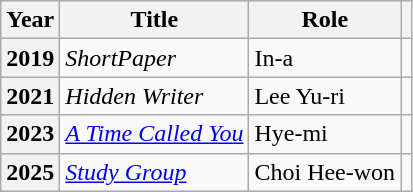<table class="wikitable plainrowheaders sortable">
<tr>
<th scope="col">Year</th>
<th scope="col">Title</th>
<th scope="col">Role</th>
<th scope="col" class="unsortable"></th>
</tr>
<tr>
<th scope="row">2019</th>
<td><em>ShortPaper</em></td>
<td>In-a</td>
<td></td>
</tr>
<tr>
<th scope="row">2021</th>
<td><em>Hidden Writer</em></td>
<td>Lee Yu-ri</td>
<td style="text-align:center"></td>
</tr>
<tr>
<th scope="row">2023</th>
<td><em><a href='#'>A Time Called You</a></em></td>
<td>Hye-mi</td>
<td style="text-align:center"></td>
</tr>
<tr>
<th scope="row">2025</th>
<td><em><a href='#'>Study Group</a></em></td>
<td>Choi Hee-won</td>
<td style="text-align:center"></td>
</tr>
</table>
